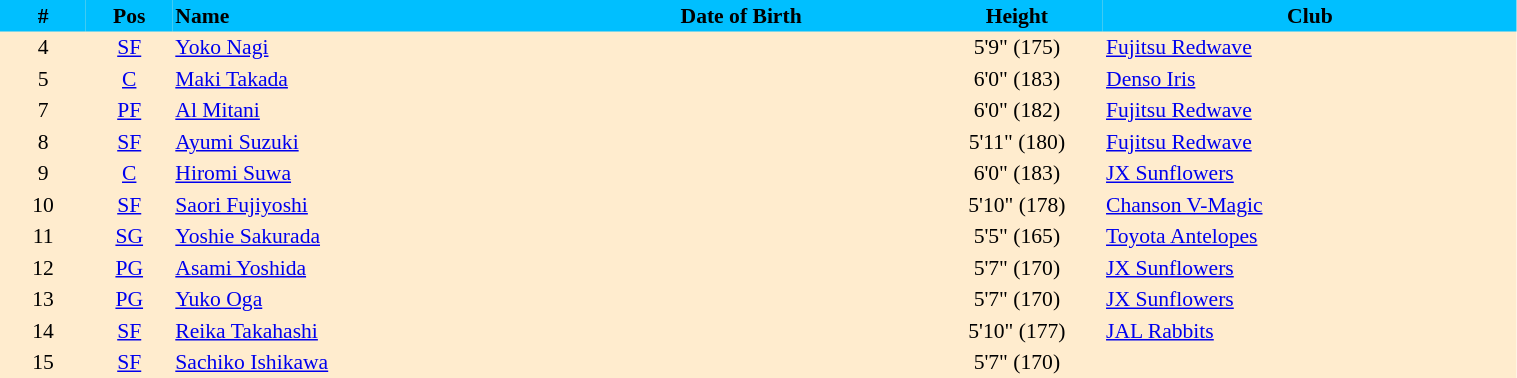<table border=0 cellpadding=2 cellspacing=0  |- bgcolor=#FFECCE style="text-align:center; font-size:90%;" width=80%>
<tr bgcolor=#00BFFF>
<th width=5%>#</th>
<th width=5%>Pos</th>
<th width=22% align=left>Name</th>
<th width=22%>Date of Birth</th>
<th width=10%>Height</th>
<th width=24%>Club</th>
</tr>
<tr>
<td>4</td>
<td><a href='#'>SF</a></td>
<td align=left><a href='#'>Yoko Nagi</a></td>
<td align=left></td>
<td>5'9" (175)</td>
<td align=left> <a href='#'>Fujitsu Redwave</a></td>
</tr>
<tr>
<td>5</td>
<td><a href='#'>C</a></td>
<td align=left><a href='#'>Maki Takada</a></td>
<td align=left></td>
<td>6'0" (183)</td>
<td align=left> <a href='#'>Denso Iris</a></td>
</tr>
<tr>
<td>7</td>
<td><a href='#'>PF</a></td>
<td align=left><a href='#'>Al Mitani</a></td>
<td align=left></td>
<td>6'0" (182)</td>
<td align=left> <a href='#'>Fujitsu Redwave</a></td>
</tr>
<tr>
<td>8</td>
<td><a href='#'>SF</a></td>
<td align=left><a href='#'>Ayumi Suzuki</a></td>
<td align=left></td>
<td>5'11" (180)</td>
<td align=left> <a href='#'>Fujitsu Redwave</a></td>
</tr>
<tr>
<td>9</td>
<td><a href='#'>C</a></td>
<td align=left><a href='#'>Hiromi Suwa</a></td>
<td align=left></td>
<td>6'0" (183)</td>
<td align=left> <a href='#'>JX Sunflowers</a></td>
</tr>
<tr>
<td>10</td>
<td><a href='#'>SF</a></td>
<td align=left><a href='#'>Saori Fujiyoshi</a></td>
<td align=left></td>
<td>5'10" (178)</td>
<td align=left> <a href='#'>Chanson V-Magic</a></td>
</tr>
<tr>
<td>11</td>
<td><a href='#'>SG</a></td>
<td align=left><a href='#'>Yoshie Sakurada</a></td>
<td align=left></td>
<td>5'5" (165)</td>
<td align=left> <a href='#'>Toyota Antelopes</a></td>
</tr>
<tr>
<td>12</td>
<td><a href='#'>PG</a></td>
<td align=left><a href='#'>Asami Yoshida</a></td>
<td align=left></td>
<td>5'7" (170)</td>
<td align=left> <a href='#'>JX Sunflowers</a></td>
</tr>
<tr>
<td>13</td>
<td><a href='#'>PG</a></td>
<td align=left><a href='#'>Yuko Oga</a></td>
<td align=left></td>
<td>5'7" (170)</td>
<td align=left> <a href='#'>JX Sunflowers</a></td>
</tr>
<tr>
<td>14</td>
<td><a href='#'>SF</a></td>
<td align=left><a href='#'>Reika Takahashi</a></td>
<td align=left></td>
<td>5'10" (177)</td>
<td align=left> <a href='#'>JAL Rabbits</a></td>
</tr>
<tr>
<td>15</td>
<td><a href='#'>SF</a></td>
<td align=left><a href='#'>Sachiko Ishikawa</a></td>
<td align=left></td>
<td>5'7" (170)</td>
<td align=left></td>
</tr>
<tr>
</tr>
</table>
